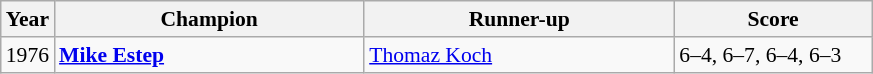<table class="wikitable" style="font-size:90%">
<tr>
<th>Year</th>
<th width="200">Champion</th>
<th width="200">Runner-up</th>
<th width="125">Score</th>
</tr>
<tr>
<td>1976</td>
<td> <strong><a href='#'>Mike Estep</a></strong></td>
<td> <a href='#'>Thomaz Koch</a></td>
<td>6–4, 6–7, 6–4, 6–3</td>
</tr>
</table>
